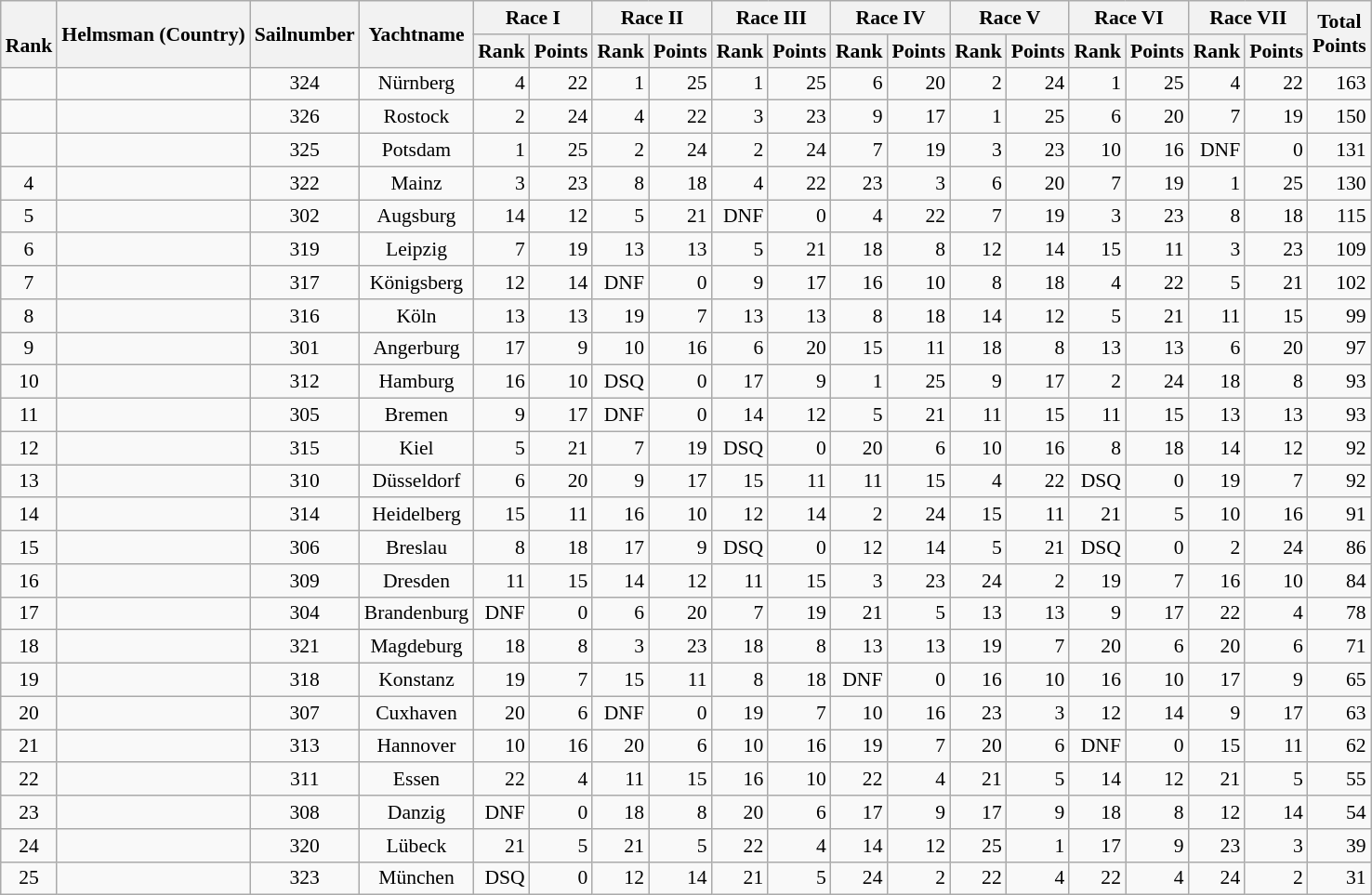<table class="wikitable" style="text-align:right; font-size:90%">
<tr>
<th rowspan="2"><br>Rank</th>
<th rowspan="2">Helmsman (Country)</th>
<th rowspan="2">Sailnumber </th>
<th rowspan="2">Yachtname</th>
<th colspan="2">Race I</th>
<th colspan="2">Race II</th>
<th colspan="2">Race III</th>
<th colspan="2">Race IV</th>
<th colspan="2">Race V</th>
<th colspan="2">Race VI</th>
<th colspan="2">Race VII</th>
<th rowspan="2">Total<br>Points</th>
</tr>
<tr>
<th>Rank</th>
<th>Points</th>
<th>Rank</th>
<th>Points</th>
<th>Rank</th>
<th>Points</th>
<th>Rank</th>
<th>Points</th>
<th>Rank</th>
<th>Points</th>
<th>Rank</th>
<th>Points</th>
<th>Rank</th>
<th>Points</th>
</tr>
<tr>
<td align=center></td>
<td align=left></td>
<td align=center>324</td>
<td align=center>Nürnberg</td>
<td>4</td>
<td>22</td>
<td>1</td>
<td>25</td>
<td>1</td>
<td>25</td>
<td>6</td>
<td>20</td>
<td>2</td>
<td>24</td>
<td>1</td>
<td>25</td>
<td>4</td>
<td>22</td>
<td>163</td>
</tr>
<tr style=vertical-align:top;>
<td align=center></td>
<td align=left></td>
<td align=center>326</td>
<td align=center>Rostock</td>
<td>2</td>
<td>24</td>
<td>4</td>
<td>22</td>
<td>3</td>
<td>23</td>
<td>9</td>
<td>17</td>
<td>1</td>
<td>25</td>
<td>6</td>
<td>20</td>
<td>7</td>
<td>19</td>
<td>150</td>
</tr>
<tr style=vertical-align:top;>
<td align=center></td>
<td align=left></td>
<td align=center>325</td>
<td align=center>Potsdam</td>
<td>1</td>
<td>25</td>
<td>2</td>
<td>24</td>
<td>2</td>
<td>24</td>
<td>7</td>
<td>19</td>
<td>3</td>
<td>23</td>
<td>10</td>
<td>16</td>
<td>DNF</td>
<td>0</td>
<td>131</td>
</tr>
<tr style=vertical-align:top;>
<td align=center>4</td>
<td align=left></td>
<td align=center>322</td>
<td align=center>Mainz</td>
<td>3</td>
<td>23</td>
<td>8</td>
<td>18</td>
<td>4</td>
<td>22</td>
<td>23</td>
<td>3</td>
<td>6</td>
<td>20</td>
<td>7</td>
<td>19</td>
<td>1</td>
<td>25</td>
<td>130</td>
</tr>
<tr style=vertical-align:top;>
<td align=center>5</td>
<td align=left></td>
<td align=center>302</td>
<td align=center>Augsburg</td>
<td>14</td>
<td>12</td>
<td>5</td>
<td>21</td>
<td>DNF</td>
<td>0</td>
<td>4</td>
<td>22</td>
<td>7</td>
<td>19</td>
<td>3</td>
<td>23</td>
<td>8</td>
<td>18</td>
<td>115</td>
</tr>
<tr style=vertical-align:top;>
<td align=center>6</td>
<td align=left></td>
<td align=center>319</td>
<td align=center>Leipzig</td>
<td>7</td>
<td>19</td>
<td>13</td>
<td>13</td>
<td>5</td>
<td>21</td>
<td>18</td>
<td>8</td>
<td>12</td>
<td>14</td>
<td>15</td>
<td>11</td>
<td>3</td>
<td>23</td>
<td>109</td>
</tr>
<tr style=vertical-align:top;>
<td align=center>7</td>
<td align=left></td>
<td align=center>317</td>
<td align=center>Königsberg</td>
<td>12</td>
<td>14</td>
<td>DNF</td>
<td>0</td>
<td>9</td>
<td>17</td>
<td>16</td>
<td>10</td>
<td>8</td>
<td>18</td>
<td>4</td>
<td>22</td>
<td>5</td>
<td>21</td>
<td>102</td>
</tr>
<tr style=vertical-align:top;>
<td align=center>8</td>
<td align=left></td>
<td align=center>316</td>
<td align=center>Köln</td>
<td>13</td>
<td>13</td>
<td>19</td>
<td>7</td>
<td>13</td>
<td>13</td>
<td>8</td>
<td>18</td>
<td>14</td>
<td>12</td>
<td>5</td>
<td>21</td>
<td>11</td>
<td>15</td>
<td>99</td>
</tr>
<tr style=vertical-align:top;>
<td align=center>9</td>
<td align=left></td>
<td align=center>301</td>
<td align=center>Angerburg</td>
<td>17</td>
<td>9</td>
<td>10</td>
<td>16</td>
<td>6</td>
<td>20</td>
<td>15</td>
<td>11</td>
<td>18</td>
<td>8</td>
<td>13</td>
<td>13</td>
<td>6</td>
<td>20</td>
<td>97</td>
</tr>
<tr style=vertical-align:top;>
<td align=center>10</td>
<td align=left></td>
<td align=center>312</td>
<td align=center>Hamburg</td>
<td>16</td>
<td>10</td>
<td>DSQ</td>
<td>0</td>
<td>17</td>
<td>9</td>
<td>1</td>
<td>25</td>
<td>9</td>
<td>17</td>
<td>2</td>
<td>24</td>
<td>18</td>
<td>8</td>
<td>93</td>
</tr>
<tr style=vertical-align:top;>
<td align=center>11</td>
<td align=left></td>
<td align=center>305</td>
<td align=center>Bremen</td>
<td>9</td>
<td>17</td>
<td>DNF</td>
<td>0</td>
<td>14</td>
<td>12</td>
<td>5</td>
<td>21</td>
<td>11</td>
<td>15</td>
<td>11</td>
<td>15</td>
<td>13</td>
<td>13</td>
<td>93</td>
</tr>
<tr style=vertical-align:top;>
<td align=center>12</td>
<td align=left></td>
<td align=center>315</td>
<td align=center>Kiel</td>
<td>5</td>
<td>21</td>
<td>7</td>
<td>19</td>
<td>DSQ</td>
<td>0</td>
<td>20</td>
<td>6</td>
<td>10</td>
<td>16</td>
<td>8</td>
<td>18</td>
<td>14</td>
<td>12</td>
<td>92</td>
</tr>
<tr style=vertical-align:top;>
<td align=center>13</td>
<td align=left></td>
<td align=center>310</td>
<td align=center>Düsseldorf</td>
<td>6</td>
<td>20</td>
<td>9</td>
<td>17</td>
<td>15</td>
<td>11</td>
<td>11</td>
<td>15</td>
<td>4</td>
<td>22</td>
<td>DSQ</td>
<td>0</td>
<td>19</td>
<td>7</td>
<td>92</td>
</tr>
<tr style=vertical-align:top;>
<td align=center>14</td>
<td align=left></td>
<td align=center>314</td>
<td align=center>Heidelberg</td>
<td>15</td>
<td>11</td>
<td>16</td>
<td>10</td>
<td>12</td>
<td>14</td>
<td>2</td>
<td>24</td>
<td>15</td>
<td>11</td>
<td>21</td>
<td>5</td>
<td>10</td>
<td>16</td>
<td>91</td>
</tr>
<tr style=vertical-align:top;>
<td align=center>15</td>
<td align=left></td>
<td align=center>306</td>
<td align=center>Breslau</td>
<td>8</td>
<td>18</td>
<td>17</td>
<td>9</td>
<td>DSQ</td>
<td>0</td>
<td>12</td>
<td>14</td>
<td>5</td>
<td>21</td>
<td>DSQ</td>
<td>0</td>
<td>2</td>
<td>24</td>
<td>86</td>
</tr>
<tr style=vertical-align:top;>
<td align=center>16</td>
<td align=left></td>
<td align=center>309</td>
<td align=center>Dresden</td>
<td>11</td>
<td>15</td>
<td>14</td>
<td>12</td>
<td>11</td>
<td>15</td>
<td>3</td>
<td>23</td>
<td>24</td>
<td>2</td>
<td>19</td>
<td>7</td>
<td>16</td>
<td>10</td>
<td>84</td>
</tr>
<tr style=vertical-align:top;>
<td align=center>17</td>
<td align=left></td>
<td align=center>304</td>
<td align=center>Brandenburg</td>
<td>DNF</td>
<td>0</td>
<td>6</td>
<td>20</td>
<td>7</td>
<td>19</td>
<td>21</td>
<td>5</td>
<td>13</td>
<td>13</td>
<td>9</td>
<td>17</td>
<td>22</td>
<td>4</td>
<td>78</td>
</tr>
<tr style=vertical-align:top;>
<td align=center>18</td>
<td align=left></td>
<td align=center>321</td>
<td align=center>Magdeburg</td>
<td>18</td>
<td>8</td>
<td>3</td>
<td>23</td>
<td>18</td>
<td>8</td>
<td>13</td>
<td>13</td>
<td>19</td>
<td>7</td>
<td>20</td>
<td>6</td>
<td>20</td>
<td>6</td>
<td>71</td>
</tr>
<tr style=vertical-align:top;>
<td align=center>19</td>
<td align=left></td>
<td align=center>318</td>
<td align=center>Konstanz</td>
<td>19</td>
<td>7</td>
<td>15</td>
<td>11</td>
<td>8</td>
<td>18</td>
<td>DNF</td>
<td>0</td>
<td>16</td>
<td>10</td>
<td>16</td>
<td>10</td>
<td>17</td>
<td>9</td>
<td>65</td>
</tr>
<tr style=vertical-align:top;>
<td align=center>20</td>
<td align=left></td>
<td align=center>307</td>
<td align=center>Cuxhaven</td>
<td>20</td>
<td>6</td>
<td>DNF</td>
<td>0</td>
<td>19</td>
<td>7</td>
<td>10</td>
<td>16</td>
<td>23</td>
<td>3</td>
<td>12</td>
<td>14</td>
<td>9</td>
<td>17</td>
<td>63</td>
</tr>
<tr style=vertical-align:top;>
<td align=center>21</td>
<td align=left></td>
<td align=center>313</td>
<td align=center>Hannover</td>
<td>10</td>
<td>16</td>
<td>20</td>
<td>6</td>
<td>10</td>
<td>16</td>
<td>19</td>
<td>7</td>
<td>20</td>
<td>6</td>
<td>DNF</td>
<td>0</td>
<td>15</td>
<td>11</td>
<td>62</td>
</tr>
<tr style=vertical-align:top;>
<td align=center>22</td>
<td align=left></td>
<td align=center>311</td>
<td align=center>Essen</td>
<td>22</td>
<td>4</td>
<td>11</td>
<td>15</td>
<td>16</td>
<td>10</td>
<td>22</td>
<td>4</td>
<td>21</td>
<td>5</td>
<td>14</td>
<td>12</td>
<td>21</td>
<td>5</td>
<td>55</td>
</tr>
<tr style=vertical-align:top;>
<td align=center>23</td>
<td align=left></td>
<td align=center>308</td>
<td align=center>Danzig</td>
<td>DNF</td>
<td>0</td>
<td>18</td>
<td>8</td>
<td>20</td>
<td>6</td>
<td>17</td>
<td>9</td>
<td>17</td>
<td>9</td>
<td>18</td>
<td>8</td>
<td>12</td>
<td>14</td>
<td>54</td>
</tr>
<tr style=vertical-align:top;>
<td align=center>24</td>
<td align=left></td>
<td align=center>320</td>
<td align=center>Lübeck</td>
<td>21</td>
<td>5</td>
<td>21</td>
<td>5</td>
<td>22</td>
<td>4</td>
<td>14</td>
<td>12</td>
<td>25</td>
<td>1</td>
<td>17</td>
<td>9</td>
<td>23</td>
<td>3</td>
<td>39</td>
</tr>
<tr style=vertical-align:top;>
<td align=center>25</td>
<td align=left></td>
<td align=center>323</td>
<td align=center>München</td>
<td>DSQ</td>
<td>0</td>
<td>12</td>
<td>14</td>
<td>21</td>
<td>5</td>
<td>24</td>
<td>2</td>
<td>22</td>
<td>4</td>
<td>22</td>
<td>4</td>
<td>24</td>
<td>2</td>
<td>31</td>
</tr>
</table>
